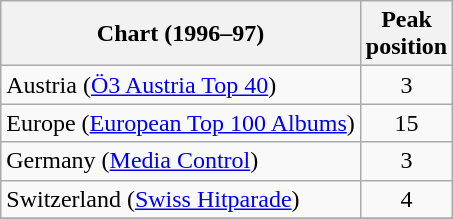<table class="wikitable sortable">
<tr>
<th align="center">Chart (1996–97)</th>
<th align="center">Peak<br>position</th>
</tr>
<tr>
<td align="left">Austria (<a href='#'>Ö3 Austria Top 40</a>)</td>
<td align="center">3</td>
</tr>
<tr>
<td align="left">Europe (<a href='#'>European Top 100 Albums</a>)</td>
<td align="center">15</td>
</tr>
<tr>
<td align="left">Germany (<a href='#'>Media Control</a>)</td>
<td align="center">3</td>
</tr>
<tr>
<td align="left">Switzerland (<a href='#'>Swiss Hitparade</a>)</td>
<td align="center">4</td>
</tr>
<tr>
</tr>
</table>
